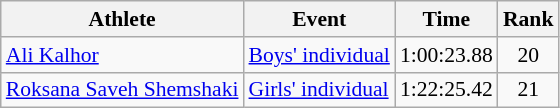<table class="wikitable" style="font-size:90%">
<tr>
<th>Athlete</th>
<th>Event</th>
<th>Time</th>
<th>Rank</th>
</tr>
<tr align=center>
<td align=left><a href='#'>Ali Kalhor</a></td>
<td align=left><a href='#'>Boys' individual</a></td>
<td>1:00:23.88</td>
<td>20</td>
</tr>
<tr align=center>
<td align=left><a href='#'>Roksana Saveh Shemshaki</a></td>
<td align=left><a href='#'>Girls' individual</a></td>
<td>1:22:25.42</td>
<td>21</td>
</tr>
</table>
